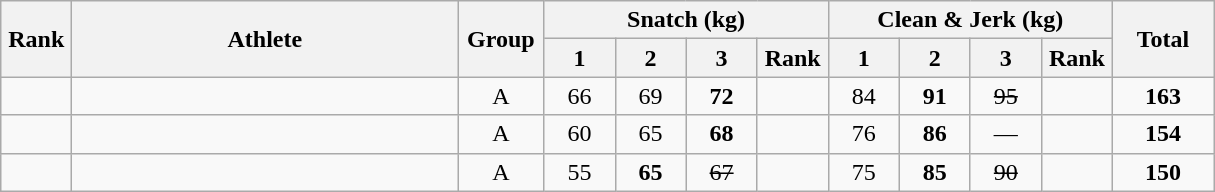<table class = "wikitable" style="text-align:center;">
<tr>
<th rowspan=2 width=40>Rank</th>
<th rowspan=2 width=250>Athlete</th>
<th rowspan=2 width=50>Group</th>
<th colspan=4>Snatch (kg)</th>
<th colspan=4>Clean & Jerk (kg)</th>
<th rowspan=2 width=60>Total</th>
</tr>
<tr>
<th width=40>1</th>
<th width=40>2</th>
<th width=40>3</th>
<th width=40>Rank</th>
<th width=40>1</th>
<th width=40>2</th>
<th width=40>3</th>
<th width=40>Rank</th>
</tr>
<tr>
<td></td>
<td align=left></td>
<td>A</td>
<td>66</td>
<td>69</td>
<td><strong>72</strong></td>
<td></td>
<td>84</td>
<td><strong>91</strong></td>
<td><s>95</s></td>
<td></td>
<td><strong>163</strong></td>
</tr>
<tr>
<td></td>
<td align=left></td>
<td>A</td>
<td>60</td>
<td>65</td>
<td><strong>68</strong></td>
<td></td>
<td>76</td>
<td><strong>86</strong></td>
<td>—</td>
<td></td>
<td><strong>154</strong></td>
</tr>
<tr>
<td></td>
<td align=left></td>
<td>A</td>
<td>55</td>
<td><strong>65</strong></td>
<td><s>67</s></td>
<td></td>
<td>75</td>
<td><strong>85</strong></td>
<td><s>90</s></td>
<td></td>
<td><strong>150</strong></td>
</tr>
</table>
